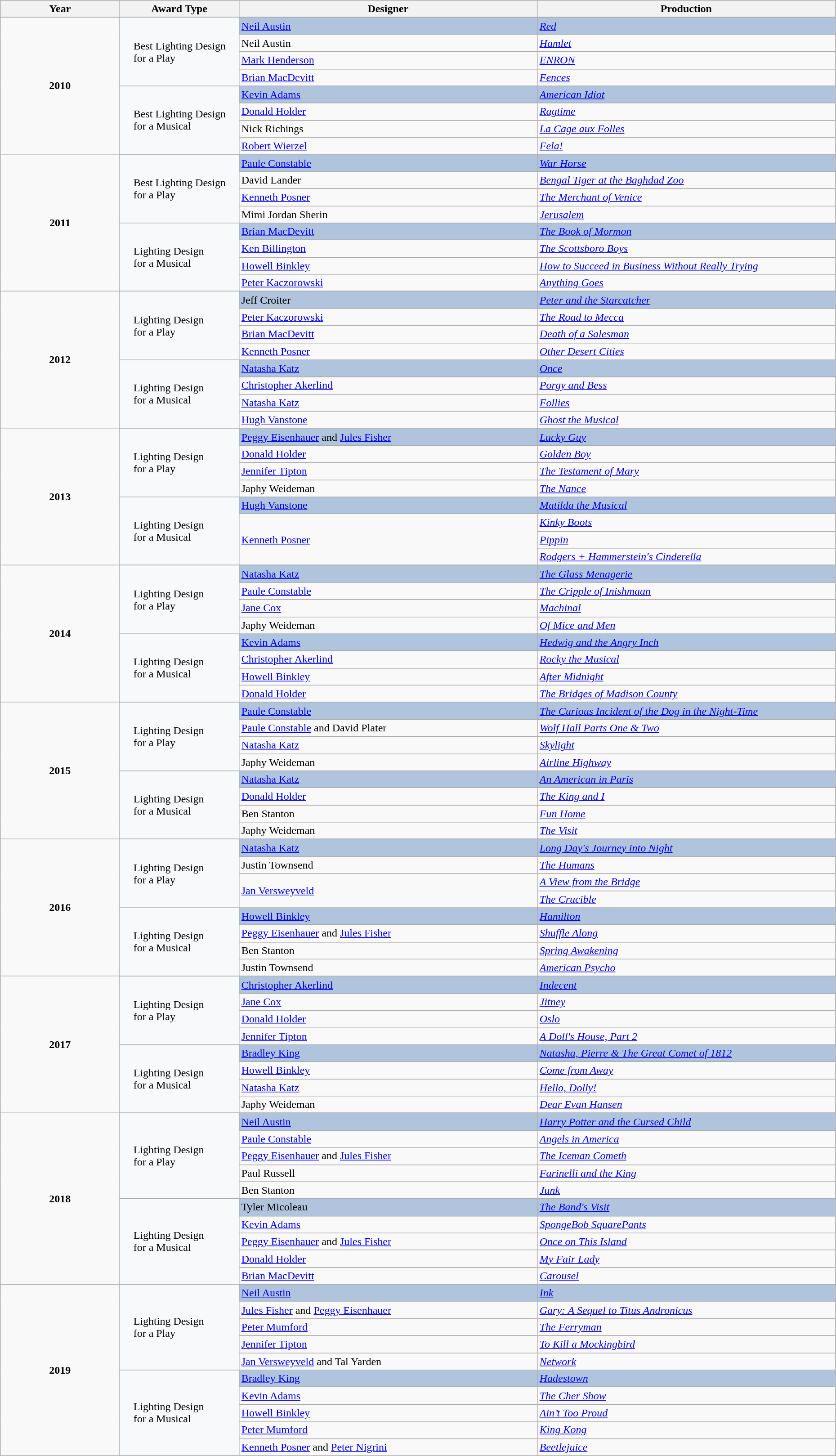<table class="wikitable" style="width:98%;">
<tr>
<th style="width:10%;">Year</th>
<th style="width:10%;">Award Type</th>
<th style="width:25%;">Designer</th>
<th style="width:25%;">Production</th>
</tr>
<tr>
<td rowspan="9" align="center"><strong>2010</strong><br></td>
</tr>
<tr style="background:#B0C4DE">
<td rowspan="4" style="background:#f8f9fa; padding-left:20px;">Best Lighting Design <br>for a Play</td>
<td><a href='#'>Neil Austin</a></td>
<td><em><a href='#'>Red</a></em></td>
</tr>
<tr>
<td>Neil Austin</td>
<td><em><a href='#'>Hamlet</a></em></td>
</tr>
<tr>
<td><a href='#'>Mark Henderson</a></td>
<td><em><a href='#'>ENRON</a></em></td>
</tr>
<tr>
<td><a href='#'>Brian MacDevitt</a></td>
<td><em><a href='#'>Fences</a></em></td>
</tr>
<tr style="background:#B0C4DE">
<td rowspan="4" style="background:#f8f9fa; padding-left:20px;">Best Lighting Design <br>for a Musical</td>
<td><a href='#'>Kevin Adams</a></td>
<td><em><a href='#'>American Idiot</a></em></td>
</tr>
<tr>
<td><a href='#'>Donald Holder</a></td>
<td><em><a href='#'>Ragtime</a></em></td>
</tr>
<tr>
<td>Nick Richings</td>
<td><em><a href='#'>La Cage aux Folles</a></em></td>
</tr>
<tr>
<td><a href='#'>Robert Wierzel</a></td>
<td><em><a href='#'>Fela!</a></em></td>
</tr>
<tr>
<td rowspan="9" align="center"><strong>2011</strong><br></td>
</tr>
<tr style="background:#B0C4DE">
<td rowspan="4" style="background:#f8f9fa; padding-left:20px;">Best Lighting Design <br>for a Play</td>
<td><a href='#'>Paule Constable</a></td>
<td><em><a href='#'>War Horse</a></em></td>
</tr>
<tr>
<td>David Lander</td>
<td><em><a href='#'>Bengal Tiger at the Baghdad Zoo</a></em></td>
</tr>
<tr>
<td><a href='#'>Kenneth Posner</a></td>
<td><em><a href='#'>The Merchant of Venice</a></em></td>
</tr>
<tr>
<td>Mimi Jordan Sherin</td>
<td><em><a href='#'>Jerusalem</a></em></td>
</tr>
<tr style="background:#B0C4DE">
<td rowspan="4" style="background:#f8f9fa; padding-left:20px;">Lighting Design <br>for a Musical</td>
<td><a href='#'>Brian MacDevitt</a></td>
<td><em><a href='#'>The Book of Mormon</a></em></td>
</tr>
<tr>
<td><a href='#'>Ken Billington</a></td>
<td><em><a href='#'>The Scottsboro Boys</a></em></td>
</tr>
<tr>
<td><a href='#'>Howell Binkley</a></td>
<td><em><a href='#'>How to Succeed in Business Without Really Trying</a></em></td>
</tr>
<tr>
<td><a href='#'>Peter Kaczorowski</a></td>
<td><em><a href='#'>Anything Goes</a></em></td>
</tr>
<tr>
<td rowspan="9" align="center"><strong>2012</strong><br></td>
</tr>
<tr style="background:#B0C4DE">
<td rowspan="4" style="background:#f8f9fa; padding-left:20px;">Lighting Design <br>for a Play</td>
<td>Jeff Croiter</td>
<td><em><a href='#'>Peter and the Starcatcher</a></em></td>
</tr>
<tr>
<td><a href='#'>Peter Kaczorowski</a></td>
<td><em><a href='#'>The Road to Mecca</a></em></td>
</tr>
<tr>
<td><a href='#'>Brian MacDevitt</a></td>
<td><em><a href='#'>Death of a Salesman</a></em></td>
</tr>
<tr>
<td><a href='#'>Kenneth Posner</a></td>
<td><em><a href='#'>Other Desert Cities</a></em></td>
</tr>
<tr style="background:#B0C4DE">
<td rowspan="4" style="background:#f8f9fa; padding-left:20px;">Lighting Design <br>for a Musical</td>
<td><a href='#'>Natasha Katz</a></td>
<td><em><a href='#'>Once</a></em></td>
</tr>
<tr>
<td><a href='#'>Christopher Akerlind</a></td>
<td><em><a href='#'>Porgy and Bess</a></em></td>
</tr>
<tr>
<td><a href='#'>Natasha Katz</a></td>
<td><em><a href='#'>Follies</a></em></td>
</tr>
<tr>
<td><a href='#'>Hugh Vanstone</a></td>
<td><em><a href='#'>Ghost the Musical</a></em></td>
</tr>
<tr>
<td rowspan="9" align="center"><strong>2013</strong><br></td>
</tr>
<tr style="background:#B0C4DE">
<td rowspan="4" style="background:#f8f9fa; padding-left:20px;">Lighting Design <br>for a Play</td>
<td><a href='#'>Peggy Eisenhauer</a> and <a href='#'>Jules Fisher</a></td>
<td><em><a href='#'>Lucky Guy</a></em></td>
</tr>
<tr>
<td><a href='#'>Donald Holder</a></td>
<td><em><a href='#'>Golden Boy</a></em></td>
</tr>
<tr>
<td><a href='#'>Jennifer Tipton</a></td>
<td><em><a href='#'>The Testament of Mary</a></em></td>
</tr>
<tr>
<td>Japhy Weideman</td>
<td><em><a href='#'>The Nance</a></em></td>
</tr>
<tr style="background:#B0C4DE">
<td rowspan="4" style="background:#f8f9fa; padding-left:20px;">Lighting Design <br>for a Musical</td>
<td><a href='#'>Hugh Vanstone</a></td>
<td><em><a href='#'>Matilda the Musical</a></em></td>
</tr>
<tr>
<td rowspan="3"><a href='#'>Kenneth Posner</a></td>
<td><em><a href='#'>Kinky Boots</a></em></td>
</tr>
<tr>
<td><em><a href='#'>Pippin</a></em></td>
</tr>
<tr>
<td><em><a href='#'>Rodgers + Hammerstein's Cinderella</a></em></td>
</tr>
<tr>
<td rowspan="9" align="center"><strong>2014</strong><br></td>
</tr>
<tr style="background:#B0C4DE">
<td rowspan="4" style="background:#f8f9fa; padding-left:20px;">Lighting Design <br>for a Play</td>
<td><a href='#'>Natasha Katz</a></td>
<td><em><a href='#'>The Glass Menagerie</a></em></td>
</tr>
<tr>
<td><a href='#'>Paule Constable</a></td>
<td><em><a href='#'>The Cripple of Inishmaan</a></em></td>
</tr>
<tr>
<td><a href='#'>Jane Cox</a></td>
<td><em><a href='#'>Machinal</a></em></td>
</tr>
<tr>
<td>Japhy Weideman</td>
<td><em><a href='#'>Of Mice and Men</a></em></td>
</tr>
<tr style="background:#B0C4DE">
<td rowspan="4" style="background:#f8f9fa; padding-left:20px;">Lighting Design <br>for a Musical</td>
<td><a href='#'>Kevin Adams</a></td>
<td><em><a href='#'>Hedwig and the Angry Inch</a></em></td>
</tr>
<tr>
<td><a href='#'>Christopher Akerlind</a></td>
<td><em><a href='#'>Rocky the Musical</a></em></td>
</tr>
<tr>
<td><a href='#'>Howell Binkley</a></td>
<td><em><a href='#'>After Midnight</a></em></td>
</tr>
<tr>
<td><a href='#'>Donald Holder</a></td>
<td><em><a href='#'>The Bridges of Madison County</a></em></td>
</tr>
<tr>
<td rowspan="9" align="center"><strong>2015</strong><br></td>
</tr>
<tr style="background:#B0C4DE">
<td rowspan="4" style="background:#f8f9fa; padding-left:20px;">Lighting Design <br>for a Play</td>
<td><a href='#'>Paule Constable</a></td>
<td><em><a href='#'>The Curious Incident of the Dog in the Night-Time</a></em></td>
</tr>
<tr>
<td><a href='#'>Paule Constable</a> and David Plater</td>
<td><em><a href='#'>Wolf Hall Parts One & Two</a></em></td>
</tr>
<tr>
<td><a href='#'>Natasha Katz</a></td>
<td><em><a href='#'>Skylight</a></em></td>
</tr>
<tr>
<td>Japhy Weideman</td>
<td><em><a href='#'>Airline Highway</a></em></td>
</tr>
<tr style="background:#B0C4DE">
<td rowspan="4" style="background:#f8f9fa; padding-left:20px;">Lighting Design <br>for a Musical</td>
<td><a href='#'>Natasha Katz</a></td>
<td><em><a href='#'>An American in Paris</a></em></td>
</tr>
<tr>
<td><a href='#'>Donald Holder</a></td>
<td><em><a href='#'>The King and I</a></em></td>
</tr>
<tr>
<td>Ben Stanton</td>
<td><em><a href='#'>Fun Home</a></em></td>
</tr>
<tr>
<td>Japhy Weideman</td>
<td><em><a href='#'>The Visit</a></em></td>
</tr>
<tr>
<td rowspan="9" align="center"><strong>2016</strong><br></td>
</tr>
<tr style="background:#B0C4DE">
<td rowspan="4" style="background:#f8f9fa; padding-left:20px;">Lighting Design <br>for a Play</td>
<td><a href='#'>Natasha Katz</a></td>
<td><em><a href='#'>Long Day's Journey into Night</a></em></td>
</tr>
<tr>
<td>Justin Townsend</td>
<td><em><a href='#'>The Humans</a></em></td>
</tr>
<tr>
<td rowspan="2"><a href='#'>Jan Versweyveld</a></td>
<td><em><a href='#'>A View from the Bridge</a></em></td>
</tr>
<tr>
<td><em><a href='#'>The Crucible</a></em></td>
</tr>
<tr style="background:#B0C4DE">
<td rowspan="4" style="background:#f8f9fa; padding-left:20px;">Lighting Design <br>for a Musical</td>
<td><a href='#'>Howell Binkley</a></td>
<td><em><a href='#'>Hamilton</a></em></td>
</tr>
<tr>
<td><a href='#'>Peggy Eisenhauer</a> and <a href='#'>Jules Fisher</a></td>
<td><em><a href='#'>Shuffle Along</a></em></td>
</tr>
<tr>
<td>Ben Stanton</td>
<td><em><a href='#'>Spring Awakening</a></em></td>
</tr>
<tr>
<td>Justin Townsend</td>
<td><em><a href='#'>American Psycho</a></em></td>
</tr>
<tr>
<td rowspan="9" align="center"><strong>2017</strong><br></td>
</tr>
<tr style="background:#B0C4DE">
<td rowspan="4" style="background:#f8f9fa; padding-left:20px;">Lighting Design <br>for a Play</td>
<td><a href='#'>Christopher Akerlind</a></td>
<td><em><a href='#'>Indecent</a></em></td>
</tr>
<tr>
<td><a href='#'>Jane Cox</a></td>
<td><em><a href='#'>Jitney</a></em></td>
</tr>
<tr>
<td><a href='#'>Donald Holder</a></td>
<td><em><a href='#'>Oslo</a></em></td>
</tr>
<tr>
<td><a href='#'>Jennifer Tipton</a></td>
<td><em><a href='#'>A Doll's House, Part 2</a></em></td>
</tr>
<tr style="background:#B0C4DE">
<td rowspan="4" style="background:#f8f9fa; padding-left:20px;">Lighting Design <br>for a Musical</td>
<td><a href='#'>Bradley King</a></td>
<td><em><a href='#'>Natasha, Pierre & The Great Comet of 1812</a></em></td>
</tr>
<tr>
<td><a href='#'>Howell Binkley</a></td>
<td><em><a href='#'>Come from Away</a></em></td>
</tr>
<tr>
<td><a href='#'>Natasha Katz</a></td>
<td><em><a href='#'>Hello, Dolly!</a></em></td>
</tr>
<tr>
<td>Japhy Weideman</td>
<td><em><a href='#'>Dear Evan Hansen</a></em></td>
</tr>
<tr>
<td rowspan="11" align="center"><strong>2018</strong><br></td>
</tr>
<tr style="background:#B0C4DE">
<td rowspan="5" style="background:#f8f9fa; padding-left:20px;">Lighting Design <br>for a Play</td>
<td><a href='#'>Neil Austin</a></td>
<td><em><a href='#'>Harry Potter and the Cursed Child</a></em></td>
</tr>
<tr>
<td><a href='#'>Paule Constable</a></td>
<td><em><a href='#'>Angels in America</a></em></td>
</tr>
<tr>
<td><a href='#'>Peggy Eisenhauer</a> and <a href='#'>Jules Fisher</a></td>
<td><em><a href='#'>The Iceman Cometh</a></em></td>
</tr>
<tr>
<td>Paul Russell</td>
<td><em><a href='#'>Farinelli and the King</a></em></td>
</tr>
<tr>
<td>Ben Stanton</td>
<td><em><a href='#'>Junk</a></em></td>
</tr>
<tr style="background:#B0C4DE">
<td rowspan="5" style="background:#f8f9fa; padding-left:20px;">Lighting Design <br>for a Musical</td>
<td>Tyler Micoleau</td>
<td><em><a href='#'>The Band's Visit</a></em></td>
</tr>
<tr>
<td><a href='#'>Kevin Adams</a></td>
<td><em><a href='#'>SpongeBob SquarePants</a></em></td>
</tr>
<tr>
<td><a href='#'>Peggy Eisenhauer</a> and <a href='#'>Jules Fisher</a></td>
<td><em><a href='#'>Once on This Island</a></em></td>
</tr>
<tr>
<td><a href='#'>Donald Holder</a></td>
<td><em><a href='#'>My Fair Lady</a></em></td>
</tr>
<tr>
<td><a href='#'>Brian MacDevitt</a></td>
<td><em><a href='#'>Carousel</a></em></td>
</tr>
<tr>
<td rowspan="11" align="center"><strong>2019</strong><br></td>
</tr>
<tr style="background:#B0C4DE">
<td rowspan="5" style="background:#f8f9fa; padding-left:20px;">Lighting Design <br>for a Play</td>
<td><a href='#'>Neil Austin</a></td>
<td><em><a href='#'>Ink</a></em></td>
</tr>
<tr>
<td><a href='#'>Jules Fisher</a> and <a href='#'>Peggy Eisenhauer</a></td>
<td><em><a href='#'>Gary: A Sequel to Titus Andronicus</a></em></td>
</tr>
<tr>
<td><a href='#'>Peter Mumford</a></td>
<td><em><a href='#'>The Ferryman</a></em></td>
</tr>
<tr>
<td><a href='#'>Jennifer Tipton</a></td>
<td><em><a href='#'>To Kill a Mockingbird</a></em></td>
</tr>
<tr>
<td><a href='#'>Jan Versweyveld</a> and Tal Yarden</td>
<td><em><a href='#'>Network</a></em></td>
</tr>
<tr style="background:#B0C4DE">
<td rowspan="5" style="background:#f8f9fa; padding-left:20px;">Lighting Design <br>for a Musical</td>
<td><a href='#'>Bradley King</a></td>
<td><a href='#'><em>Hadestown</em></a></td>
</tr>
<tr>
<td><a href='#'>Kevin Adams</a></td>
<td><a href='#'><em>The Cher Show</em></a></td>
</tr>
<tr>
<td><a href='#'>Howell Binkley</a></td>
<td><a href='#'><em>Ain’t Too Proud</em></a></td>
</tr>
<tr>
<td><a href='#'>Peter Mumford</a></td>
<td><a href='#'><em>King Kong</em></a></td>
</tr>
<tr>
<td><a href='#'>Kenneth Posner</a> and <a href='#'>Peter Nigrini</a></td>
<td><a href='#'><em>Beetlejuice</em></a></td>
</tr>
</table>
